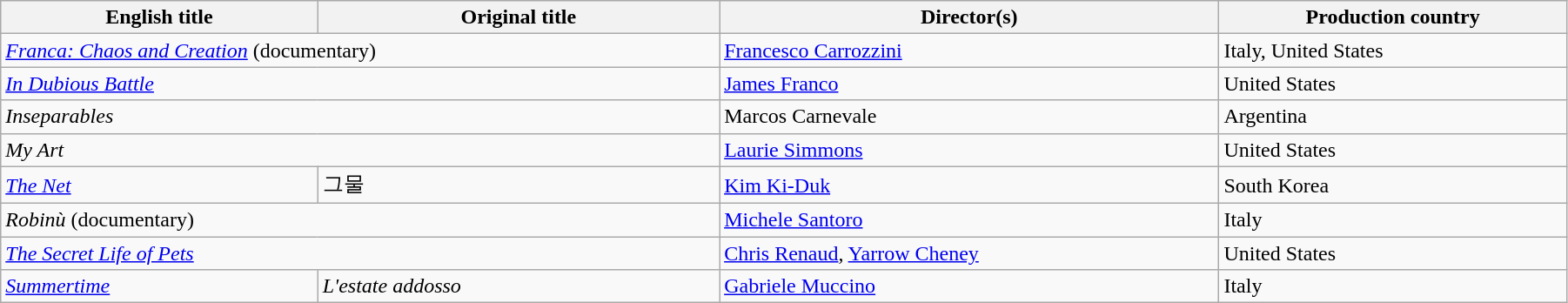<table class="wikitable" width="95%">
<tr>
<th>English title</th>
<th>Original title</th>
<th>Director(s)</th>
<th>Production country</th>
</tr>
<tr>
<td colspan=2><em><a href='#'>Franca: Chaos and Creation</a></em> (documentary)</td>
<td data-sort-value="Carrozzini"><a href='#'>Francesco Carrozzini</a></td>
<td>Italy, United States</td>
</tr>
<tr>
<td colspan=2><em><a href='#'>In Dubious Battle</a></em></td>
<td data-sort-value="Franco"><a href='#'>James Franco</a></td>
<td>United States</td>
</tr>
<tr>
<td colspan=2><em>Inseparables</em></td>
<td data-sort-value="Carnevale">Marcos Carnevale</td>
<td>Argentina</td>
</tr>
<tr>
<td colspan=2><em>My Art</em></td>
<td data-sort-value="Simmons"><a href='#'>Laurie Simmons</a></td>
<td>United States</td>
</tr>
<tr>
<td data-sort-value="Net"><em><a href='#'>The Net</a></em></td>
<td>그물</td>
<td data-sort-value="Ki-Duk"><a href='#'>Kim Ki-Duk</a></td>
<td>South Korea</td>
</tr>
<tr>
<td colspan=2><em>Robinù</em> (documentary)</td>
<td data-sort-value="Santoro"><a href='#'>Michele Santoro</a></td>
<td>Italy</td>
</tr>
<tr>
<td colspan=2 data-sort-value="Secret"><em><a href='#'>The Secret Life of Pets</a></em></td>
<td data-sort-value="Renaud"><a href='#'>Chris Renaud</a>, <a href='#'>Yarrow Cheney</a></td>
<td>United States</td>
</tr>
<tr>
<td><em><a href='#'>Summertime</a></em></td>
<td><em>L'estate addosso</em></td>
<td data-sort-value="Muccino"><a href='#'>Gabriele Muccino</a></td>
<td>Italy</td>
</tr>
</table>
